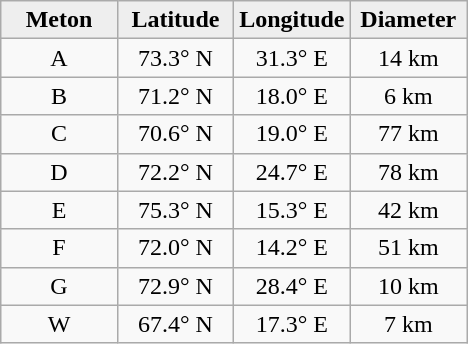<table class="wikitable">
<tr>
<th width="25%" style="background:#eeeeee;">Meton</th>
<th width="25%" style="background:#eeeeee;">Latitude</th>
<th width="25%" style="background:#eeeeee;">Longitude</th>
<th width="25%" style="background:#eeeeee;">Diameter</th>
</tr>
<tr>
<td align="center">A</td>
<td align="center">73.3° N</td>
<td align="center">31.3° E</td>
<td align="center">14 km</td>
</tr>
<tr>
<td align="center">B</td>
<td align="center">71.2° N</td>
<td align="center">18.0° E</td>
<td align="center">6 km</td>
</tr>
<tr>
<td align="center">C</td>
<td align="center">70.6° N</td>
<td align="center">19.0° E</td>
<td align="center">77 km</td>
</tr>
<tr>
<td align="center">D</td>
<td align="center">72.2° N</td>
<td align="center">24.7° E</td>
<td align="center">78 km</td>
</tr>
<tr>
<td align="center">E</td>
<td align="center">75.3° N</td>
<td align="center">15.3° E</td>
<td align="center">42 km</td>
</tr>
<tr>
<td align="center">F</td>
<td align="center">72.0° N</td>
<td align="center">14.2° E</td>
<td align="center">51 km</td>
</tr>
<tr>
<td align="center">G</td>
<td align="center">72.9° N</td>
<td align="center">28.4° E</td>
<td align="center">10 km</td>
</tr>
<tr>
<td align="center">W</td>
<td align="center">67.4° N</td>
<td align="center">17.3° E</td>
<td align="center">7 km</td>
</tr>
</table>
